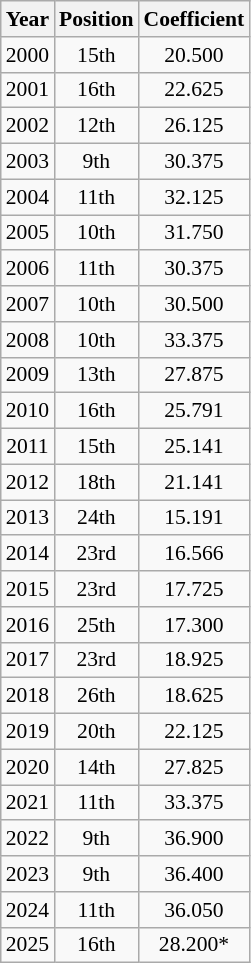<table class="wikitable sortable plainrowheaders" style="text-align:center; font-size:90%">
<tr>
<th>Year</th>
<th>Position</th>
<th>Coefficient</th>
</tr>
<tr>
<td>2000</td>
<td> 15th</td>
<td> 20.500</td>
</tr>
<tr>
<td>2001</td>
<td> 16th</td>
<td> 22.625</td>
</tr>
<tr>
<td>2002</td>
<td> 12th</td>
<td> 26.125</td>
</tr>
<tr>
<td>2003</td>
<td> 9th</td>
<td> 30.375</td>
</tr>
<tr>
<td>2004</td>
<td> 11th</td>
<td> 32.125</td>
</tr>
<tr>
<td>2005</td>
<td> 10th</td>
<td> 31.750</td>
</tr>
<tr>
<td>2006</td>
<td> 11th</td>
<td> 30.375</td>
</tr>
<tr>
<td>2007</td>
<td> 10th</td>
<td> 30.500</td>
</tr>
<tr>
<td>2008</td>
<td> 10th</td>
<td> 33.375</td>
</tr>
<tr>
<td>2009</td>
<td> 13th</td>
<td> 27.875</td>
</tr>
<tr>
<td>2010</td>
<td> 16th</td>
<td> 25.791</td>
</tr>
<tr>
<td>2011</td>
<td> 15th</td>
<td> 25.141</td>
</tr>
<tr>
<td>2012</td>
<td> 18th</td>
<td> 21.141</td>
</tr>
<tr>
<td>2013</td>
<td> 24th</td>
<td> 15.191</td>
</tr>
<tr>
<td>2014</td>
<td> 23rd</td>
<td> 16.566</td>
</tr>
<tr>
<td>2015</td>
<td> 23rd</td>
<td> 17.725</td>
</tr>
<tr>
<td>2016</td>
<td> 25th</td>
<td> 17.300</td>
</tr>
<tr>
<td>2017</td>
<td> 23rd</td>
<td> 18.925</td>
</tr>
<tr>
<td>2018</td>
<td> 26th</td>
<td> 18.625</td>
</tr>
<tr>
<td>2019</td>
<td> 20th</td>
<td> 22.125</td>
</tr>
<tr>
<td>2020</td>
<td> 14th</td>
<td> 27.825</td>
</tr>
<tr>
<td>2021</td>
<td> 11th</td>
<td> 33.375</td>
</tr>
<tr>
<td>2022</td>
<td> 9th</td>
<td> 36.900</td>
</tr>
<tr>
<td>2023</td>
<td> 9th</td>
<td> 36.400</td>
</tr>
<tr>
<td>2024</td>
<td> 11th</td>
<td> 36.050</td>
</tr>
<tr>
<td>2025</td>
<td> 16th</td>
<td> 28.200*</td>
</tr>
</table>
